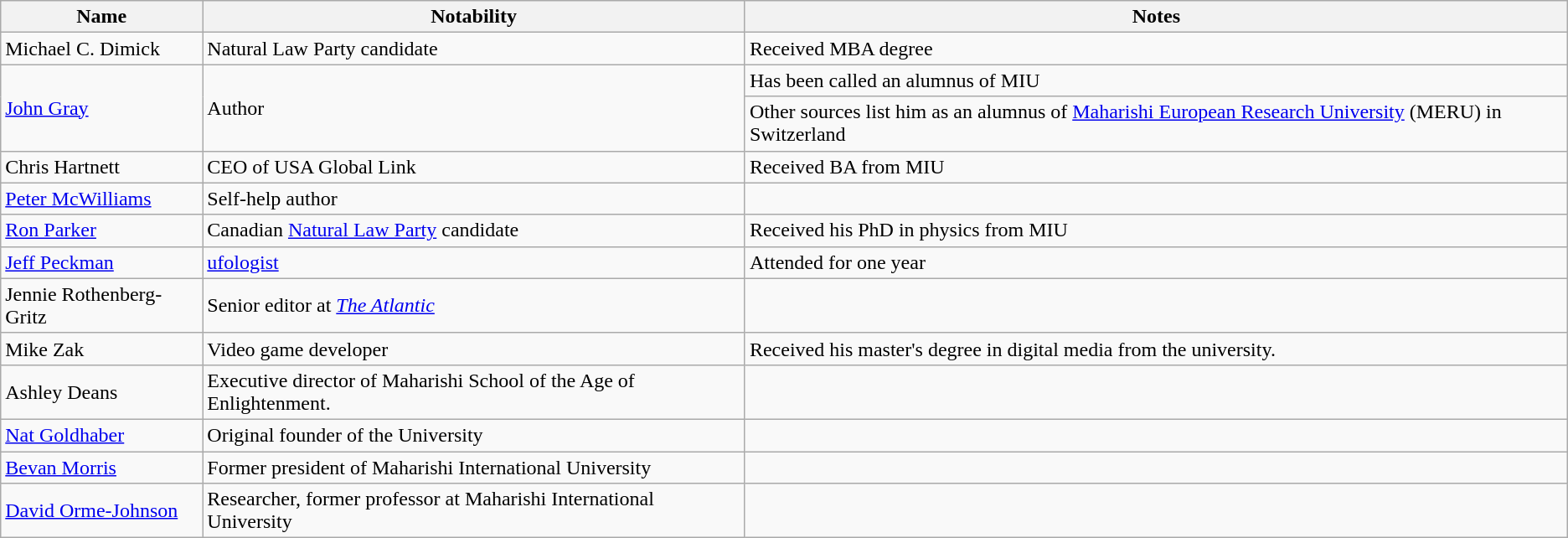<table class="wikitable">
<tr>
<th>Name</th>
<th>Notability</th>
<th>Notes</th>
</tr>
<tr>
<td>Michael C. Dimick</td>
<td>Natural Law Party candidate</td>
<td>Received MBA degree</td>
</tr>
<tr>
<td rowspan="2"><a href='#'>John Gray</a></td>
<td rowspan="2">Author</td>
<td>Has been called an alumnus of MIU</td>
</tr>
<tr>
<td>Other sources list him as an alumnus of <a href='#'>Maharishi European Research University</a> (MERU) in Switzerland</td>
</tr>
<tr>
<td>Chris Hartnett</td>
<td>CEO of USA Global Link</td>
<td>Received BA from MIU</td>
</tr>
<tr>
<td><a href='#'>Peter McWilliams</a></td>
<td>Self-help author</td>
<td></td>
</tr>
<tr>
<td><a href='#'>Ron Parker</a></td>
<td>Canadian <a href='#'>Natural Law Party</a> candidate</td>
<td>Received his PhD in physics from MIU</td>
</tr>
<tr>
<td><a href='#'>Jeff Peckman</a></td>
<td><a href='#'>ufologist</a></td>
<td>Attended for one year</td>
</tr>
<tr>
<td>Jennie Rothenberg-Gritz</td>
<td>Senior editor at <em><a href='#'>The Atlantic</a></em></td>
<td></td>
</tr>
<tr>
<td>Mike Zak</td>
<td>Video game developer</td>
<td>Received his master's degree in digital media from the university.</td>
</tr>
<tr>
<td>Ashley Deans</td>
<td>Executive director of Maharishi School of the Age of Enlightenment.</td>
<td></td>
</tr>
<tr>
<td><a href='#'>Nat Goldhaber</a></td>
<td>Original founder of the University</td>
<td></td>
</tr>
<tr>
<td><a href='#'>Bevan Morris</a></td>
<td>Former president of Maharishi International University</td>
<td></td>
</tr>
<tr>
<td><a href='#'>David Orme-Johnson</a></td>
<td>Researcher, former professor at Maharishi International University</td>
<td></td>
</tr>
</table>
